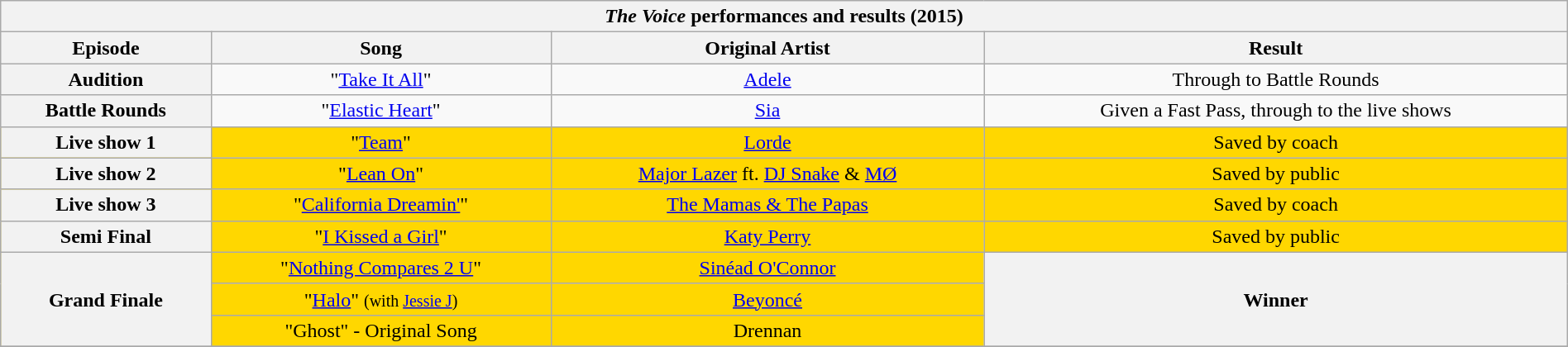<table class="wikitable collapsible collapsed" style="width:100%; margin:1em auto 1em auto; text-align:center;">
<tr>
<th colspan="4"><em>The Voice</em> performances and results (2015)</th>
</tr>
<tr>
<th scope="col">Episode</th>
<th scope="col">Song</th>
<th scope="col">Original Artist</th>
<th scope="col">Result</th>
</tr>
<tr>
<th>Audition</th>
<td>"<a href='#'>Take It All</a>"</td>
<td><a href='#'>Adele</a></td>
<td>Through to Battle Rounds</td>
</tr>
<tr>
<th>Battle Rounds</th>
<td>"<a href='#'>Elastic Heart</a>"</td>
<td><a href='#'>Sia</a></td>
<td>Given a Fast Pass, through to the live shows</td>
</tr>
<tr style="background:gold;">
<th>Live show 1</th>
<td>"<a href='#'>Team</a>"</td>
<td><a href='#'>Lorde</a></td>
<td>Saved by coach</td>
</tr>
<tr style="background:gold;">
<th>Live show 2</th>
<td>"<a href='#'>Lean On</a>"</td>
<td><a href='#'>Major Lazer</a> ft. <a href='#'>DJ Snake</a> & <a href='#'>MØ</a></td>
<td>Saved by public</td>
</tr>
<tr style="background:gold;">
<th>Live show 3</th>
<td>"<a href='#'>California Dreamin'</a>"</td>
<td><a href='#'>The Mamas & The Papas</a></td>
<td>Saved by coach</td>
</tr>
<tr style="background:gold;">
<th>Semi Final</th>
<td>"<a href='#'>I Kissed a Girl</a>"</td>
<td><a href='#'>Katy Perry</a></td>
<td>Saved by public</td>
</tr>
<tr style="background:gold;">
<th rowspan="3">Grand Finale</th>
<td>"<a href='#'>Nothing Compares 2 U</a>"</td>
<td><a href='#'>Sinéad O'Connor</a></td>
<th rowspan="3"><strong>Winner</strong></th>
</tr>
<tr style="background:gold;">
<td>"<a href='#'>Halo</a>" <small> (with <a href='#'>Jessie J</a>) </small></td>
<td><a href='#'>Beyoncé</a></td>
</tr>
<tr style="background:gold;">
<td>"Ghost" - Original Song</td>
<td>Drennan</td>
</tr>
<tr>
</tr>
</table>
